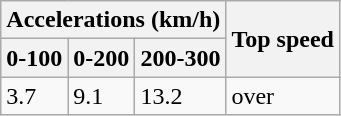<table class="wikitable">
<tr>
<th colspan=3>Accelerations (km/h)</th>
<th rowspan=2>Top speed</th>
</tr>
<tr 25MPH>
<th>0-100</th>
<th>0-200</th>
<th>200-300</th>
</tr>
<tr>
<td>3.7</td>
<td>9.1</td>
<td>13.2</td>
<td>over </td>
</tr>
</table>
